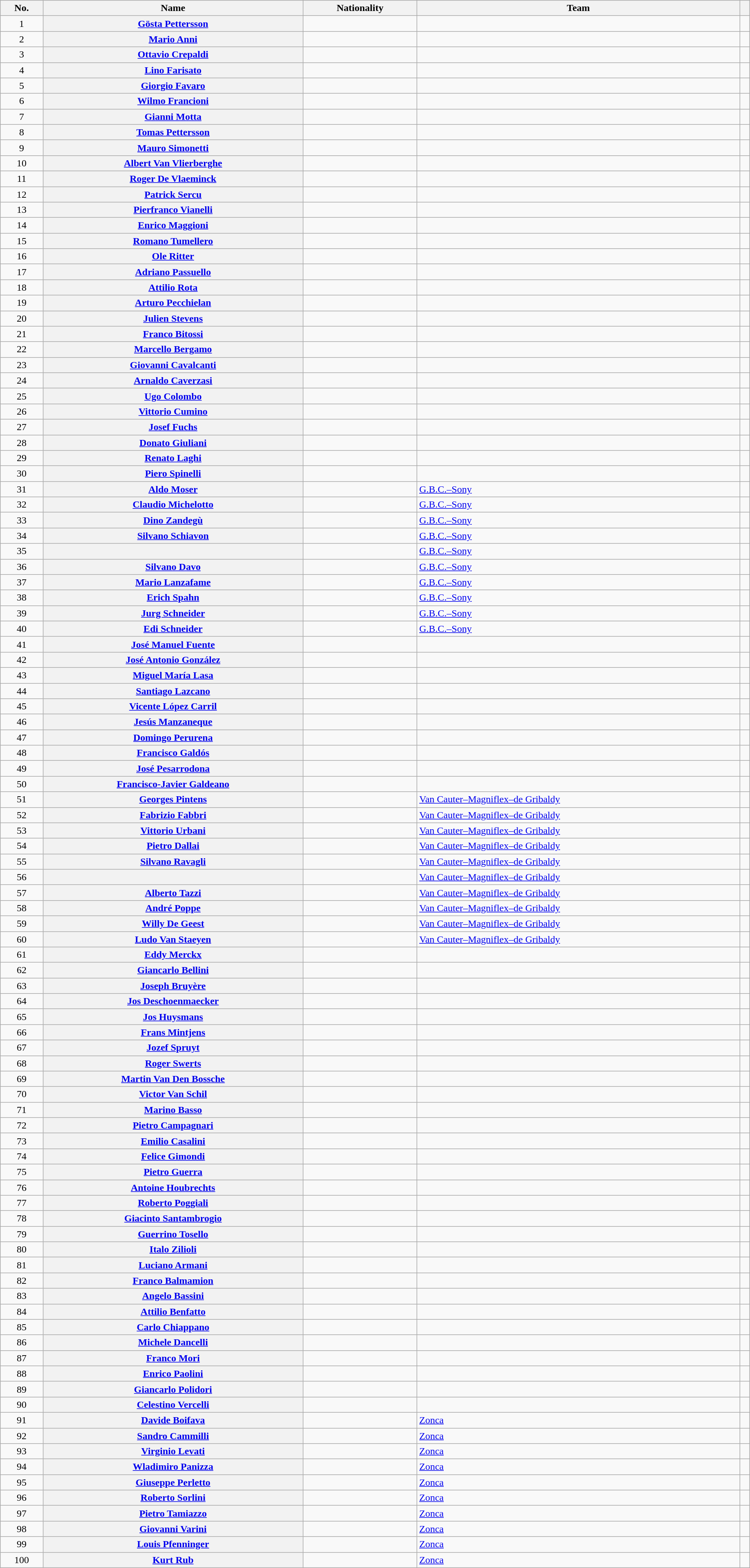<table class="wikitable plainrowheaders sortable" style="width:97%">
<tr>
<th scope="col">No.</th>
<th scope="col">Name</th>
<th scope="col">Nationality</th>
<th scope="col">Team</th>
<th scope="col" class="unsortable"></th>
</tr>
<tr>
<td style="text-align:center;">1</td>
<th scope="row"><a href='#'>Gösta Pettersson</a></th>
<td></td>
<td></td>
<td style="text-align:center;"></td>
</tr>
<tr>
<td style="text-align:center;">2</td>
<th scope="row"><a href='#'>Mario Anni</a></th>
<td></td>
<td></td>
<td style="text-align:center;"></td>
</tr>
<tr>
<td style="text-align:center;">3</td>
<th scope="row"><a href='#'>Ottavio Crepaldi</a></th>
<td></td>
<td></td>
<td style="text-align:center;"></td>
</tr>
<tr>
<td style="text-align:center;">4</td>
<th scope="row"><a href='#'>Lino Farisato</a></th>
<td></td>
<td></td>
<td style="text-align:center;"></td>
</tr>
<tr>
<td style="text-align:center;">5</td>
<th scope="row"><a href='#'>Giorgio Favaro</a></th>
<td></td>
<td></td>
<td style="text-align:center;"></td>
</tr>
<tr>
<td style="text-align:center;">6</td>
<th scope="row"><a href='#'>Wilmo Francioni</a></th>
<td></td>
<td></td>
<td style="text-align:center;"></td>
</tr>
<tr>
<td style="text-align:center;">7</td>
<th scope="row"><a href='#'>Gianni Motta</a></th>
<td></td>
<td></td>
<td style="text-align:center;"></td>
</tr>
<tr>
<td style="text-align:center;">8</td>
<th scope="row"><a href='#'>Tomas Pettersson</a></th>
<td></td>
<td></td>
<td style="text-align:center;"></td>
</tr>
<tr>
<td style="text-align:center;">9</td>
<th scope="row"><a href='#'>Mauro Simonetti</a></th>
<td></td>
<td></td>
<td style="text-align:center;"></td>
</tr>
<tr>
<td style="text-align:center;">10</td>
<th scope="row"><a href='#'>Albert Van Vlierberghe</a></th>
<td></td>
<td></td>
<td style="text-align:center;"></td>
</tr>
<tr>
<td style="text-align:center;">11</td>
<th scope="row"><a href='#'>Roger De Vlaeminck</a></th>
<td></td>
<td></td>
<td style="text-align:center;"></td>
</tr>
<tr>
<td style="text-align:center;">12</td>
<th scope="row"><a href='#'>Patrick Sercu</a></th>
<td></td>
<td></td>
<td style="text-align:center;"></td>
</tr>
<tr>
<td style="text-align:center;">13</td>
<th scope="row"><a href='#'>Pierfranco Vianelli</a></th>
<td></td>
<td></td>
<td style="text-align:center;"></td>
</tr>
<tr>
<td style="text-align:center;">14</td>
<th scope="row"><a href='#'>Enrico Maggioni</a></th>
<td></td>
<td></td>
<td style="text-align:center;"></td>
</tr>
<tr>
<td style="text-align:center;">15</td>
<th scope="row"><a href='#'>Romano Tumellero</a></th>
<td></td>
<td></td>
<td style="text-align:center;"></td>
</tr>
<tr>
<td style="text-align:center;">16</td>
<th scope="row"><a href='#'>Ole Ritter</a></th>
<td></td>
<td></td>
<td style="text-align:center;"></td>
</tr>
<tr>
<td style="text-align:center;">17</td>
<th scope="row"><a href='#'>Adriano Passuello</a></th>
<td></td>
<td></td>
<td style="text-align:center;"></td>
</tr>
<tr>
<td style="text-align:center;">18</td>
<th scope="row"><a href='#'>Attilio Rota</a></th>
<td></td>
<td></td>
<td style="text-align:center;"></td>
</tr>
<tr>
<td style="text-align:center;">19</td>
<th scope="row"><a href='#'>Arturo Pecchielan</a></th>
<td></td>
<td></td>
<td style="text-align:center;"></td>
</tr>
<tr>
<td style="text-align:center;">20</td>
<th scope="row"><a href='#'>Julien Stevens</a></th>
<td></td>
<td></td>
<td style="text-align:center;"></td>
</tr>
<tr>
<td style="text-align:center;">21</td>
<th scope="row"><a href='#'>Franco Bitossi</a></th>
<td></td>
<td></td>
<td style="text-align:center;"></td>
</tr>
<tr>
<td style="text-align:center;">22</td>
<th scope="row"><a href='#'>Marcello Bergamo</a></th>
<td></td>
<td></td>
<td style="text-align:center;"></td>
</tr>
<tr>
<td style="text-align:center;">23</td>
<th scope="row"><a href='#'>Giovanni Cavalcanti</a></th>
<td></td>
<td></td>
<td style="text-align:center;"></td>
</tr>
<tr>
<td style="text-align:center;">24</td>
<th scope="row"><a href='#'>Arnaldo Caverzasi</a></th>
<td></td>
<td></td>
<td style="text-align:center;"></td>
</tr>
<tr>
<td style="text-align:center;">25</td>
<th scope="row"><a href='#'>Ugo Colombo</a></th>
<td></td>
<td></td>
<td style="text-align:center;"></td>
</tr>
<tr>
<td style="text-align:center;">26</td>
<th scope="row"><a href='#'>Vittorio Cumino</a></th>
<td></td>
<td></td>
<td style="text-align:center;"></td>
</tr>
<tr>
<td style="text-align:center;">27</td>
<th scope="row"><a href='#'>Josef Fuchs</a></th>
<td></td>
<td></td>
<td style="text-align:center;"></td>
</tr>
<tr>
<td style="text-align:center;">28</td>
<th scope="row"><a href='#'>Donato Giuliani</a></th>
<td></td>
<td></td>
<td style="text-align:center;"></td>
</tr>
<tr>
<td style="text-align:center;">29</td>
<th scope="row"><a href='#'>Renato Laghi</a></th>
<td></td>
<td></td>
<td style="text-align:center;"></td>
</tr>
<tr>
<td style="text-align:center;">30</td>
<th scope="row"><a href='#'>Piero Spinelli</a></th>
<td></td>
<td></td>
<td style="text-align:center;"></td>
</tr>
<tr>
<td style="text-align:center;">31</td>
<th scope="row"><a href='#'>Aldo Moser</a></th>
<td></td>
<td><a href='#'>G.B.C.–Sony</a></td>
<td style="text-align:center;"></td>
</tr>
<tr>
<td style="text-align:center;">32</td>
<th scope="row"><a href='#'>Claudio Michelotto</a></th>
<td></td>
<td><a href='#'>G.B.C.–Sony</a></td>
<td style="text-align:center;"></td>
</tr>
<tr>
<td style="text-align:center;">33</td>
<th scope="row"><a href='#'>Dino Zandegù</a></th>
<td></td>
<td><a href='#'>G.B.C.–Sony</a></td>
<td style="text-align:center;"></td>
</tr>
<tr>
<td style="text-align:center;">34</td>
<th scope="row"><a href='#'>Silvano Schiavon</a></th>
<td></td>
<td><a href='#'>G.B.C.–Sony</a></td>
<td style="text-align:center;"></td>
</tr>
<tr>
<td style="text-align:center;">35</td>
<th scope="row"></th>
<td></td>
<td><a href='#'>G.B.C.–Sony</a></td>
<td style="text-align:center;"></td>
</tr>
<tr>
<td style="text-align:center;">36</td>
<th scope="row"><a href='#'>Silvano Davo</a></th>
<td></td>
<td><a href='#'>G.B.C.–Sony</a></td>
<td style="text-align:center;"></td>
</tr>
<tr>
<td style="text-align:center;">37</td>
<th scope="row"><a href='#'>Mario Lanzafame</a></th>
<td></td>
<td><a href='#'>G.B.C.–Sony</a></td>
<td style="text-align:center;"></td>
</tr>
<tr>
<td style="text-align:center;">38</td>
<th scope="row"><a href='#'>Erich Spahn</a></th>
<td></td>
<td><a href='#'>G.B.C.–Sony</a></td>
<td style="text-align:center;"></td>
</tr>
<tr>
<td style="text-align:center;">39</td>
<th scope="row"><a href='#'>Jurg Schneider</a></th>
<td></td>
<td><a href='#'>G.B.C.–Sony</a></td>
<td style="text-align:center;"></td>
</tr>
<tr>
<td style="text-align:center;">40</td>
<th scope="row"><a href='#'>Edi Schneider</a></th>
<td></td>
<td><a href='#'>G.B.C.–Sony</a></td>
<td style="text-align:center;"></td>
</tr>
<tr>
<td style="text-align:center;">41</td>
<th scope="row"><a href='#'>José Manuel Fuente</a></th>
<td></td>
<td></td>
<td style="text-align:center;"></td>
</tr>
<tr>
<td style="text-align:center;">42</td>
<th scope="row"><a href='#'>José Antonio González</a></th>
<td></td>
<td></td>
<td style="text-align:center;"></td>
</tr>
<tr>
<td style="text-align:center;">43</td>
<th scope="row"><a href='#'>Miguel María Lasa</a></th>
<td></td>
<td></td>
<td style="text-align:center;"></td>
</tr>
<tr>
<td style="text-align:center;">44</td>
<th scope="row"><a href='#'>Santiago Lazcano</a></th>
<td></td>
<td></td>
<td style="text-align:center;"></td>
</tr>
<tr>
<td style="text-align:center;">45</td>
<th scope="row"><a href='#'>Vicente López Carril</a></th>
<td></td>
<td></td>
<td style="text-align:center;"></td>
</tr>
<tr>
<td style="text-align:center;">46</td>
<th scope="row"><a href='#'>Jesús Manzaneque</a></th>
<td></td>
<td></td>
<td style="text-align:center;"></td>
</tr>
<tr>
<td style="text-align:center;">47</td>
<th scope="row"><a href='#'>Domingo Perurena</a></th>
<td></td>
<td></td>
<td style="text-align:center;"></td>
</tr>
<tr>
<td style="text-align:center;">48</td>
<th scope="row"><a href='#'>Francisco Galdós</a></th>
<td></td>
<td></td>
<td style="text-align:center;"></td>
</tr>
<tr>
<td style="text-align:center;">49</td>
<th scope="row"><a href='#'>José Pesarrodona</a></th>
<td></td>
<td></td>
<td style="text-align:center;"></td>
</tr>
<tr>
<td style="text-align:center;">50</td>
<th scope="row"><a href='#'>Francisco-Javier Galdeano</a></th>
<td></td>
<td></td>
<td style="text-align:center;"></td>
</tr>
<tr>
<td style="text-align:center;">51</td>
<th scope="row"><a href='#'>Georges Pintens</a></th>
<td></td>
<td><a href='#'>Van Cauter–Magniflex–de Gribaldy</a></td>
<td style="text-align:center;"></td>
</tr>
<tr>
<td style="text-align:center;">52</td>
<th scope="row"><a href='#'>Fabrizio Fabbri</a></th>
<td></td>
<td><a href='#'>Van Cauter–Magniflex–de Gribaldy</a></td>
<td style="text-align:center;"></td>
</tr>
<tr>
<td style="text-align:center;">53</td>
<th scope="row"><a href='#'>Vittorio Urbani</a></th>
<td></td>
<td><a href='#'>Van Cauter–Magniflex–de Gribaldy</a></td>
<td style="text-align:center;"></td>
</tr>
<tr>
<td style="text-align:center;">54</td>
<th scope="row"><a href='#'>Pietro Dallai</a></th>
<td></td>
<td><a href='#'>Van Cauter–Magniflex–de Gribaldy</a></td>
<td style="text-align:center;"></td>
</tr>
<tr>
<td style="text-align:center;">55</td>
<th scope="row"><a href='#'>Silvano Ravagli</a></th>
<td></td>
<td><a href='#'>Van Cauter–Magniflex–de Gribaldy</a></td>
<td style="text-align:center;"></td>
</tr>
<tr>
<td style="text-align:center;">56</td>
<th scope="row"></th>
<td></td>
<td><a href='#'>Van Cauter–Magniflex–de Gribaldy</a></td>
<td style="text-align:center;"></td>
</tr>
<tr>
<td style="text-align:center;">57</td>
<th scope="row"><a href='#'>Alberto Tazzi</a></th>
<td></td>
<td><a href='#'>Van Cauter–Magniflex–de Gribaldy</a></td>
<td style="text-align:center;"></td>
</tr>
<tr>
<td style="text-align:center;">58</td>
<th scope="row"><a href='#'>André Poppe</a></th>
<td></td>
<td><a href='#'>Van Cauter–Magniflex–de Gribaldy</a></td>
<td style="text-align:center;"></td>
</tr>
<tr>
<td style="text-align:center;">59</td>
<th scope="row"><a href='#'>Willy De Geest</a></th>
<td></td>
<td><a href='#'>Van Cauter–Magniflex–de Gribaldy</a></td>
<td style="text-align:center;"></td>
</tr>
<tr>
<td style="text-align:center;">60</td>
<th scope="row"><a href='#'>Ludo Van Staeyen</a></th>
<td></td>
<td><a href='#'>Van Cauter–Magniflex–de Gribaldy</a></td>
<td style="text-align:center;"></td>
</tr>
<tr>
<td style="text-align:center;">61</td>
<th scope="row"><a href='#'>Eddy Merckx</a></th>
<td></td>
<td></td>
<td style="text-align:center;"></td>
</tr>
<tr>
<td style="text-align:center;">62</td>
<th scope="row"><a href='#'>Giancarlo Bellini</a></th>
<td></td>
<td></td>
<td style="text-align:center;"></td>
</tr>
<tr>
<td style="text-align:center;">63</td>
<th scope="row"><a href='#'>Joseph Bruyère</a></th>
<td></td>
<td></td>
<td style="text-align:center;"></td>
</tr>
<tr>
<td style="text-align:center;">64</td>
<th scope="row"><a href='#'>Jos Deschoenmaecker</a></th>
<td></td>
<td></td>
<td style="text-align:center;"></td>
</tr>
<tr>
<td style="text-align:center;">65</td>
<th scope="row"><a href='#'>Jos Huysmans</a></th>
<td></td>
<td></td>
<td style="text-align:center;"></td>
</tr>
<tr>
<td style="text-align:center;">66</td>
<th scope="row"><a href='#'>Frans Mintjens</a></th>
<td></td>
<td></td>
<td style="text-align:center;"></td>
</tr>
<tr>
<td style="text-align:center;">67</td>
<th scope="row"><a href='#'>Jozef Spruyt</a></th>
<td></td>
<td></td>
<td style="text-align:center;"></td>
</tr>
<tr>
<td style="text-align:center;">68</td>
<th scope="row"><a href='#'>Roger Swerts</a></th>
<td></td>
<td></td>
<td style="text-align:center;"></td>
</tr>
<tr>
<td style="text-align:center;">69</td>
<th scope="row"><a href='#'>Martin Van Den Bossche</a></th>
<td></td>
<td></td>
<td style="text-align:center;"></td>
</tr>
<tr>
<td style="text-align:center;">70</td>
<th scope="row"><a href='#'>Victor Van Schil</a></th>
<td></td>
<td></td>
<td style="text-align:center;"></td>
</tr>
<tr>
<td style="text-align:center;">71</td>
<th scope="row"><a href='#'>Marino Basso</a></th>
<td></td>
<td></td>
<td style="text-align:center;"></td>
</tr>
<tr>
<td style="text-align:center;">72</td>
<th scope="row"><a href='#'>Pietro Campagnari</a></th>
<td></td>
<td></td>
<td style="text-align:center;"></td>
</tr>
<tr>
<td style="text-align:center;">73</td>
<th scope="row"><a href='#'>Emilio Casalini</a></th>
<td></td>
<td></td>
<td style="text-align:center;"></td>
</tr>
<tr>
<td style="text-align:center;">74</td>
<th scope="row"><a href='#'>Felice Gimondi</a></th>
<td></td>
<td></td>
<td style="text-align:center;"></td>
</tr>
<tr>
<td style="text-align:center;">75</td>
<th scope="row"><a href='#'>Pietro Guerra</a></th>
<td></td>
<td></td>
<td style="text-align:center;"></td>
</tr>
<tr>
<td style="text-align:center;">76</td>
<th scope="row"><a href='#'>Antoine Houbrechts</a></th>
<td></td>
<td></td>
<td style="text-align:center;"></td>
</tr>
<tr>
<td style="text-align:center;">77</td>
<th scope="row"><a href='#'>Roberto Poggiali</a></th>
<td></td>
<td></td>
<td style="text-align:center;"></td>
</tr>
<tr>
<td style="text-align:center;">78</td>
<th scope="row"><a href='#'>Giacinto Santambrogio</a></th>
<td></td>
<td></td>
<td style="text-align:center;"></td>
</tr>
<tr>
<td style="text-align:center;">79</td>
<th scope="row"><a href='#'>Guerrino Tosello</a></th>
<td></td>
<td></td>
<td style="text-align:center;"></td>
</tr>
<tr>
<td style="text-align:center;">80</td>
<th scope="row"><a href='#'>Italo Zilioli</a></th>
<td></td>
<td></td>
<td style="text-align:center;"></td>
</tr>
<tr>
<td style="text-align:center;">81</td>
<th scope="row"><a href='#'>Luciano Armani</a></th>
<td></td>
<td></td>
<td style="text-align:center;"></td>
</tr>
<tr>
<td style="text-align:center;">82</td>
<th scope="row"><a href='#'>Franco Balmamion</a></th>
<td></td>
<td></td>
<td style="text-align:center;"></td>
</tr>
<tr>
<td style="text-align:center;">83</td>
<th scope="row"><a href='#'>Angelo Bassini</a></th>
<td></td>
<td></td>
<td style="text-align:center;"></td>
</tr>
<tr>
<td style="text-align:center;">84</td>
<th scope="row"><a href='#'>Attilio Benfatto</a></th>
<td></td>
<td></td>
<td style="text-align:center;"></td>
</tr>
<tr>
<td style="text-align:center;">85</td>
<th scope="row"><a href='#'>Carlo Chiappano</a></th>
<td></td>
<td></td>
<td style="text-align:center;"></td>
</tr>
<tr>
<td style="text-align:center;">86</td>
<th scope="row"><a href='#'>Michele Dancelli</a></th>
<td></td>
<td></td>
<td style="text-align:center;"></td>
</tr>
<tr>
<td style="text-align:center;">87</td>
<th scope="row"><a href='#'>Franco Mori</a></th>
<td></td>
<td></td>
<td style="text-align:center;"></td>
</tr>
<tr>
<td style="text-align:center;">88</td>
<th scope="row"><a href='#'>Enrico Paolini</a></th>
<td></td>
<td></td>
<td style="text-align:center;"></td>
</tr>
<tr>
<td style="text-align:center;">89</td>
<th scope="row"><a href='#'>Giancarlo Polidori</a></th>
<td></td>
<td></td>
<td style="text-align:center;"></td>
</tr>
<tr>
<td style="text-align:center;">90</td>
<th scope="row"><a href='#'>Celestino Vercelli</a></th>
<td></td>
<td></td>
<td style="text-align:center;"></td>
</tr>
<tr>
<td style="text-align:center;">91</td>
<th scope="row"><a href='#'>Davide Boifava</a></th>
<td></td>
<td><a href='#'>Zonca</a></td>
<td style="text-align:center;"></td>
</tr>
<tr>
<td style="text-align:center;">92</td>
<th scope="row"><a href='#'>Sandro Cammilli</a></th>
<td></td>
<td><a href='#'>Zonca</a></td>
<td style="text-align:center;"></td>
</tr>
<tr>
<td style="text-align:center;">93</td>
<th scope="row"><a href='#'>Virginio Levati</a></th>
<td></td>
<td><a href='#'>Zonca</a></td>
<td style="text-align:center;"></td>
</tr>
<tr>
<td style="text-align:center;">94</td>
<th scope="row"><a href='#'>Wladimiro Panizza</a></th>
<td></td>
<td><a href='#'>Zonca</a></td>
<td style="text-align:center;"></td>
</tr>
<tr>
<td style="text-align:center;">95</td>
<th scope="row"><a href='#'>Giuseppe Perletto</a></th>
<td></td>
<td><a href='#'>Zonca</a></td>
<td style="text-align:center;"></td>
</tr>
<tr>
<td style="text-align:center;">96</td>
<th scope="row"><a href='#'>Roberto Sorlini</a></th>
<td></td>
<td><a href='#'>Zonca</a></td>
<td style="text-align:center;"></td>
</tr>
<tr>
<td style="text-align:center;">97</td>
<th scope="row"><a href='#'>Pietro Tamiazzo</a></th>
<td></td>
<td><a href='#'>Zonca</a></td>
<td style="text-align:center;"></td>
</tr>
<tr>
<td style="text-align:center;">98</td>
<th scope="row"><a href='#'>Giovanni Varini</a></th>
<td></td>
<td><a href='#'>Zonca</a></td>
<td style="text-align:center;"></td>
</tr>
<tr>
<td style="text-align:center;">99</td>
<th scope="row"><a href='#'>Louis Pfenninger</a></th>
<td></td>
<td><a href='#'>Zonca</a></td>
<td style="text-align:center;"></td>
</tr>
<tr>
<td style="text-align:center;">100</td>
<th scope="row"><a href='#'>Kurt Rub</a></th>
<td></td>
<td><a href='#'>Zonca</a></td>
<td style="text-align:center;"></td>
</tr>
</table>
